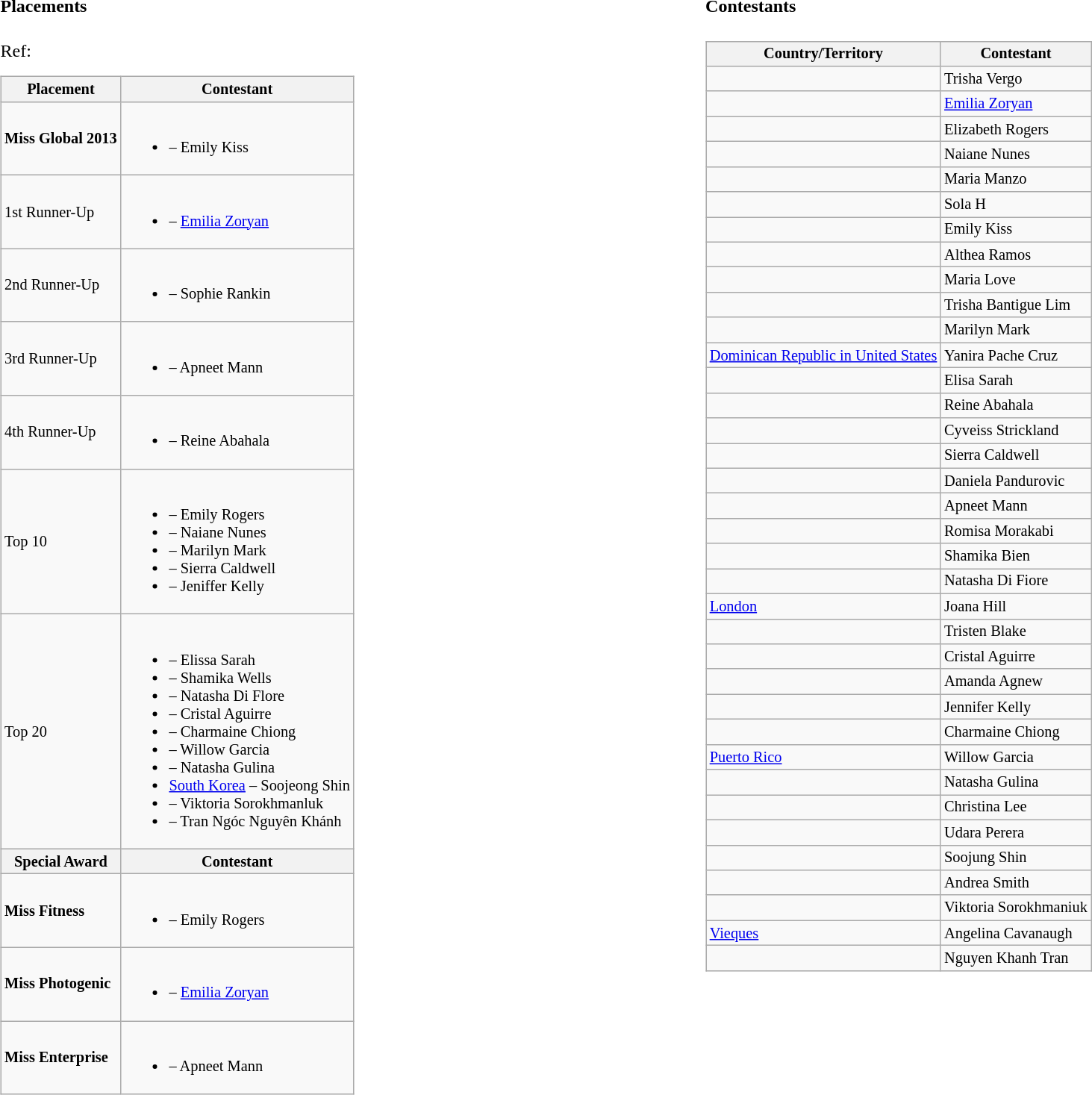<table>
<tr>
<td valign="top" width=10%><br><h4>Placements</h4>Ref:<table class="wikitable sortable" style="font-size: 85%;">
<tr>
<th>Placement</th>
<th>Contestant</th>
</tr>
<tr>
<td><strong>Miss Global 2013</strong></td>
<td><br><ul><li> – Emily Kiss</li></ul></td>
</tr>
<tr>
<td>1st Runner-Up</td>
<td><br><ul><li> – <a href='#'>Emilia Zoryan</a></li></ul></td>
</tr>
<tr>
<td>2nd Runner-Up</td>
<td><br><ul><li> – Sophie Rankin</li></ul></td>
</tr>
<tr>
<td>3rd Runner-Up</td>
<td><br><ul><li> – Apneet Mann</li></ul></td>
</tr>
<tr>
<td>4th Runner-Up</td>
<td><br><ul><li> – Reine Abahala</li></ul></td>
</tr>
<tr>
<td>Top 10</td>
<td><br><ul><li> – Emily Rogers</li><li> – Naiane Nunes</li><li> – Marilyn Mark</li><li> – Sierra Caldwell</li><li> – Jeniffer Kelly</li></ul></td>
</tr>
<tr>
<td>Top 20</td>
<td><br><ul><li> – Elissa Sarah</li><li> – Shamika Wells</li><li> – Natasha Di Flore</li><li> – Cristal Aguirre</li><li> – Charmaine Chiong</li><li> – Willow Garcia</li><li> – Natasha Gulina</li><li> <a href='#'>South Korea</a> – Soojeong Shin</li><li> – Viktoria Sorokhmanluk</li><li> – Tran Ngóc Nguyên Khánh</li></ul></td>
</tr>
<tr>
<th>Special Award</th>
<th>Contestant</th>
</tr>
<tr>
<td><strong>Miss Fitness</strong></td>
<td><br><ul><li> – Emily Rogers</li></ul></td>
</tr>
<tr>
<td><strong>Miss Photogenic</strong></td>
<td><br><ul><li> – <a href='#'>Emilia Zoryan</a></li></ul></td>
</tr>
<tr>
<td><strong>Miss Enterprise</strong></td>
<td><br><ul><li> – Apneet Mann</li></ul></td>
</tr>
</table>
</td>
<td valign="top" width=10%><br><h4>Contestants</h4><table class="wikitable sortable static-row-numbers" style="font-size: 85%;">
<tr>
<th class=unsortable>Country/Territory</th>
<th class="unsortable">Contestant</th>
</tr>
<tr>
<td></td>
<td>Trisha Vergo</td>
</tr>
<tr>
<td></td>
<td><a href='#'>Emilia Zoryan</a></td>
</tr>
<tr>
<td></td>
<td>Elizabeth Rogers</td>
</tr>
<tr>
<td></td>
<td>Naiane Nunes</td>
</tr>
<tr>
<td></td>
<td>Maria Manzo</td>
</tr>
<tr>
<td></td>
<td>Sola H</td>
</tr>
<tr>
<td></td>
<td>Emily Kiss</td>
</tr>
<tr>
<td></td>
<td>Althea Ramos</td>
</tr>
<tr>
<td></td>
<td>Maria Love</td>
</tr>
<tr>
<td></td>
<td>Trisha Bantigue Lim</td>
</tr>
<tr>
<td></td>
<td>Marilyn Mark</td>
</tr>
<tr>
<td> <a href='#'>Dominican Republic in United States</a></td>
<td>Yanira Pache Cruz</td>
</tr>
<tr>
<td></td>
<td>Elisa Sarah</td>
</tr>
<tr>
<td></td>
<td>Reine Abahala</td>
</tr>
<tr>
<td></td>
<td>Cyveiss Strickland</td>
</tr>
<tr>
<td></td>
<td>Sierra Caldwell</td>
</tr>
<tr>
<td></td>
<td>Daniela Pandurovic</td>
</tr>
<tr>
<td></td>
<td>Apneet Mann</td>
</tr>
<tr>
<td></td>
<td>Romisa Morakabi</td>
</tr>
<tr>
<td></td>
<td>Shamika Bien</td>
</tr>
<tr>
<td></td>
<td>Natasha Di Fiore</td>
</tr>
<tr>
<td> <a href='#'>London</a></td>
<td>Joana Hill</td>
</tr>
<tr>
<td></td>
<td>Tristen Blake</td>
</tr>
<tr>
<td></td>
<td>Cristal Aguirre</td>
</tr>
<tr>
<td></td>
<td>Amanda Agnew</td>
</tr>
<tr>
<td></td>
<td>Jennifer Kelly</td>
</tr>
<tr>
<td></td>
<td>Charmaine Chiong</td>
</tr>
<tr>
<td> <a href='#'>Puerto Rico</a></td>
<td>Willow Garcia</td>
</tr>
<tr>
<td></td>
<td>Natasha Gulina</td>
</tr>
<tr>
<td></td>
<td>Christina Lee</td>
</tr>
<tr>
<td></td>
<td>Udara Perera</td>
</tr>
<tr>
<td></td>
<td>Soojung Shin</td>
</tr>
<tr>
<td></td>
<td>Andrea Smith</td>
</tr>
<tr>
<td></td>
<td>Viktoria Sorokhmaniuk</td>
</tr>
<tr>
<td> <a href='#'>Vieques</a></td>
<td>Angelina Cavanaugh</td>
</tr>
<tr>
<td></td>
<td>Nguyen Khanh Tran</td>
</tr>
</table>
</td>
</tr>
</table>
